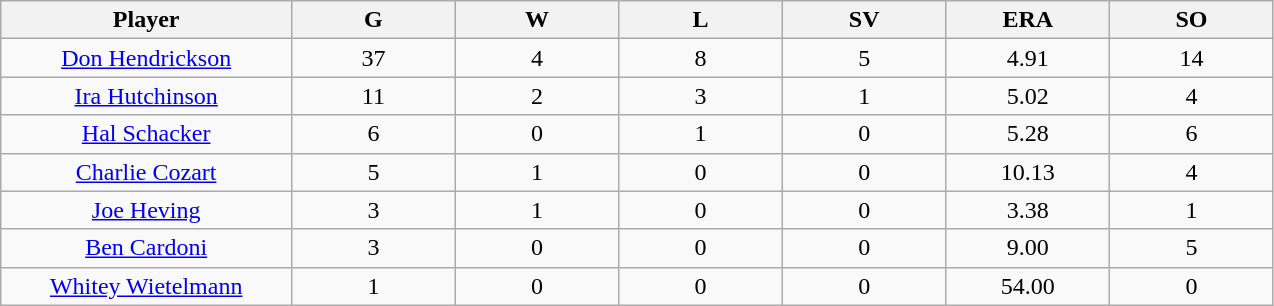<table class="wikitable sortable">
<tr>
<th bgcolor="#DDDDFF" width="16%">Player</th>
<th bgcolor="#DDDDFF" width="9%">G</th>
<th bgcolor="#DDDDFF" width="9%">W</th>
<th bgcolor="#DDDDFF" width="9%">L</th>
<th bgcolor="#DDDDFF" width="9%">SV</th>
<th bgcolor="#DDDDFF" width="9%">ERA</th>
<th bgcolor="#DDDDFF" width="9%">SO</th>
</tr>
<tr align="center">
<td><a href='#'>Don Hendrickson</a></td>
<td>37</td>
<td>4</td>
<td>8</td>
<td>5</td>
<td>4.91</td>
<td>14</td>
</tr>
<tr align=center>
<td><a href='#'>Ira Hutchinson</a></td>
<td>11</td>
<td>2</td>
<td>3</td>
<td>1</td>
<td>5.02</td>
<td>4</td>
</tr>
<tr align=center>
<td><a href='#'>Hal Schacker</a></td>
<td>6</td>
<td>0</td>
<td>1</td>
<td>0</td>
<td>5.28</td>
<td>6</td>
</tr>
<tr align=center>
<td><a href='#'>Charlie Cozart</a></td>
<td>5</td>
<td>1</td>
<td>0</td>
<td>0</td>
<td>10.13</td>
<td>4</td>
</tr>
<tr align=center>
<td><a href='#'>Joe Heving</a></td>
<td>3</td>
<td>1</td>
<td>0</td>
<td>0</td>
<td>3.38</td>
<td>1</td>
</tr>
<tr align=center>
<td><a href='#'>Ben Cardoni</a></td>
<td>3</td>
<td>0</td>
<td>0</td>
<td>0</td>
<td>9.00</td>
<td>5</td>
</tr>
<tr align=center>
<td><a href='#'>Whitey Wietelmann</a></td>
<td>1</td>
<td>0</td>
<td>0</td>
<td>0</td>
<td>54.00</td>
<td>0</td>
</tr>
</table>
